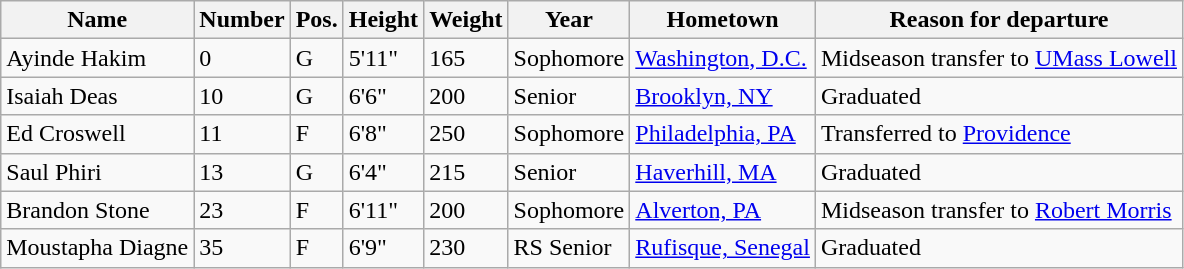<table class="wikitable sortable" border="1">
<tr>
<th>Name</th>
<th>Number</th>
<th>Pos.</th>
<th>Height</th>
<th>Weight</th>
<th>Year</th>
<th>Hometown</th>
<th class="unsortable">Reason for departure</th>
</tr>
<tr>
<td>Ayinde Hakim</td>
<td>0</td>
<td>G</td>
<td>5'11"</td>
<td>165</td>
<td>Sophomore</td>
<td><a href='#'>Washington, D.C.</a></td>
<td>Midseason transfer to <a href='#'>UMass Lowell</a></td>
</tr>
<tr>
<td>Isaiah Deas</td>
<td>10</td>
<td>G</td>
<td>6'6"</td>
<td>200</td>
<td>Senior</td>
<td><a href='#'>Brooklyn, NY</a></td>
<td>Graduated</td>
</tr>
<tr>
<td>Ed Croswell</td>
<td>11</td>
<td>F</td>
<td>6'8"</td>
<td>250</td>
<td>Sophomore</td>
<td><a href='#'>Philadelphia, PA</a></td>
<td>Transferred to <a href='#'>Providence</a></td>
</tr>
<tr>
<td>Saul Phiri</td>
<td>13</td>
<td>G</td>
<td>6'4"</td>
<td>215</td>
<td>Senior</td>
<td><a href='#'>Haverhill, MA</a></td>
<td>Graduated</td>
</tr>
<tr>
<td>Brandon Stone</td>
<td>23</td>
<td>F</td>
<td>6'11"</td>
<td>200</td>
<td>Sophomore</td>
<td><a href='#'>Alverton, PA</a></td>
<td>Midseason transfer to <a href='#'>Robert Morris</a></td>
</tr>
<tr>
<td>Moustapha Diagne</td>
<td>35</td>
<td>F</td>
<td>6'9"</td>
<td>230</td>
<td>RS Senior</td>
<td><a href='#'>Rufisque, Senegal</a></td>
<td>Graduated</td>
</tr>
</table>
